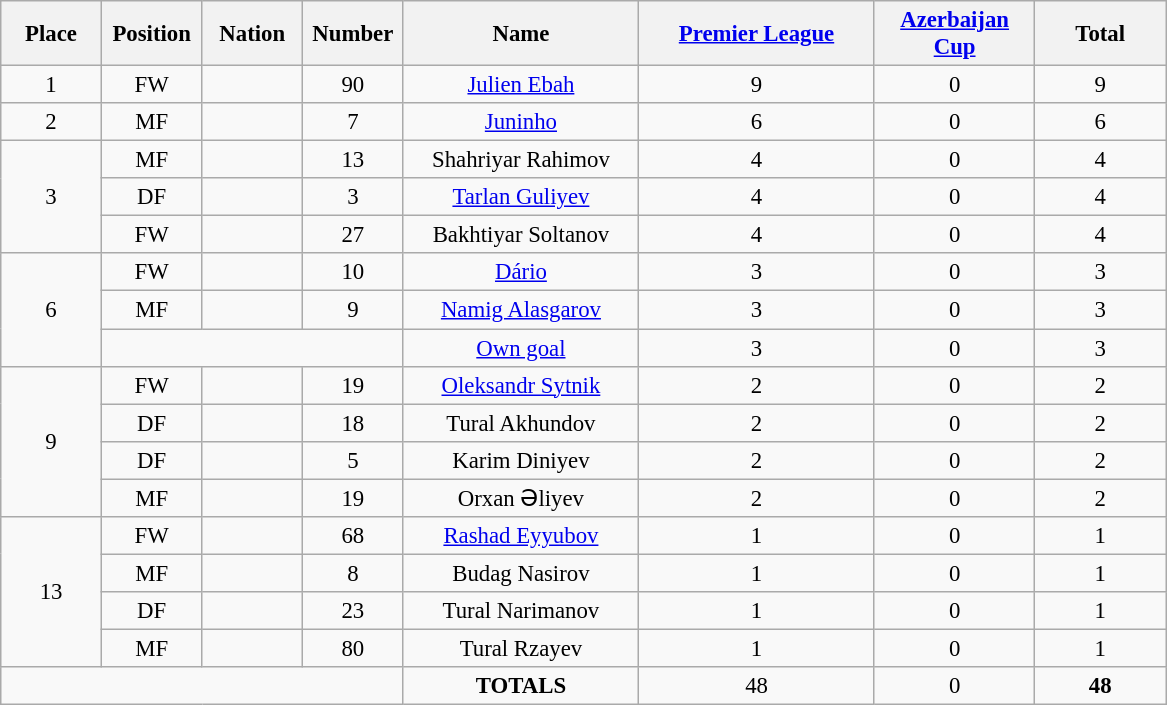<table class="wikitable" style="font-size: 95%; text-align: center;">
<tr>
<th width=60>Place</th>
<th width=60>Position</th>
<th width=60>Nation</th>
<th width=60>Number</th>
<th width=150>Name</th>
<th width=150><a href='#'>Premier League</a></th>
<th width=100><a href='#'>Azerbaijan Cup</a></th>
<th width=80>Total</th>
</tr>
<tr>
<td>1</td>
<td>FW</td>
<td></td>
<td>90</td>
<td><a href='#'>Julien Ebah</a></td>
<td>9</td>
<td>0</td>
<td>9</td>
</tr>
<tr>
<td>2</td>
<td>MF</td>
<td></td>
<td>7</td>
<td><a href='#'>Juninho</a></td>
<td>6</td>
<td>0</td>
<td>6</td>
</tr>
<tr>
<td rowspan="3">3</td>
<td>MF</td>
<td></td>
<td>13</td>
<td>Shahriyar Rahimov</td>
<td>4</td>
<td>0</td>
<td>4</td>
</tr>
<tr>
<td>DF</td>
<td></td>
<td>3</td>
<td><a href='#'>Tarlan Guliyev</a></td>
<td>4</td>
<td>0</td>
<td>4</td>
</tr>
<tr>
<td>FW</td>
<td></td>
<td>27</td>
<td>Bakhtiyar Soltanov</td>
<td>4</td>
<td>0</td>
<td>4</td>
</tr>
<tr>
<td rowspan="3">6</td>
<td>FW</td>
<td></td>
<td>10</td>
<td><a href='#'>Dário</a></td>
<td>3</td>
<td>0</td>
<td>3</td>
</tr>
<tr>
<td>MF</td>
<td></td>
<td>9</td>
<td><a href='#'>Namig Alasgarov</a></td>
<td>3</td>
<td>0</td>
<td>3</td>
</tr>
<tr>
<td colspan="3"></td>
<td><a href='#'>Own goal</a></td>
<td>3</td>
<td>0</td>
<td>3</td>
</tr>
<tr>
<td rowspan="4">9</td>
<td>FW</td>
<td></td>
<td>19</td>
<td><a href='#'>Oleksandr Sytnik</a></td>
<td>2</td>
<td>0</td>
<td>2</td>
</tr>
<tr>
<td>DF</td>
<td></td>
<td>18</td>
<td>Tural Akhundov</td>
<td>2</td>
<td>0</td>
<td>2</td>
</tr>
<tr>
<td>DF</td>
<td></td>
<td>5</td>
<td>Karim Diniyev</td>
<td>2</td>
<td>0</td>
<td>2</td>
</tr>
<tr>
<td>MF</td>
<td></td>
<td>19</td>
<td>Orxan Əliyev</td>
<td>2</td>
<td>0</td>
<td>2</td>
</tr>
<tr>
<td rowspan="4">13</td>
<td>FW</td>
<td></td>
<td>68</td>
<td><a href='#'>Rashad Eyyubov</a></td>
<td>1</td>
<td>0</td>
<td>1</td>
</tr>
<tr>
<td>MF</td>
<td></td>
<td>8</td>
<td>Budag Nasirov</td>
<td>1</td>
<td>0</td>
<td>1</td>
</tr>
<tr>
<td>DF</td>
<td></td>
<td>23</td>
<td>Tural Narimanov</td>
<td>1</td>
<td>0</td>
<td>1</td>
</tr>
<tr>
<td>MF</td>
<td></td>
<td>80</td>
<td>Tural Rzayev</td>
<td>1</td>
<td>0</td>
<td>1</td>
</tr>
<tr>
<td colspan="4"></td>
<td><strong>TOTALS</strong></td>
<td>48</td>
<td>0</td>
<td><strong>48</strong></td>
</tr>
</table>
